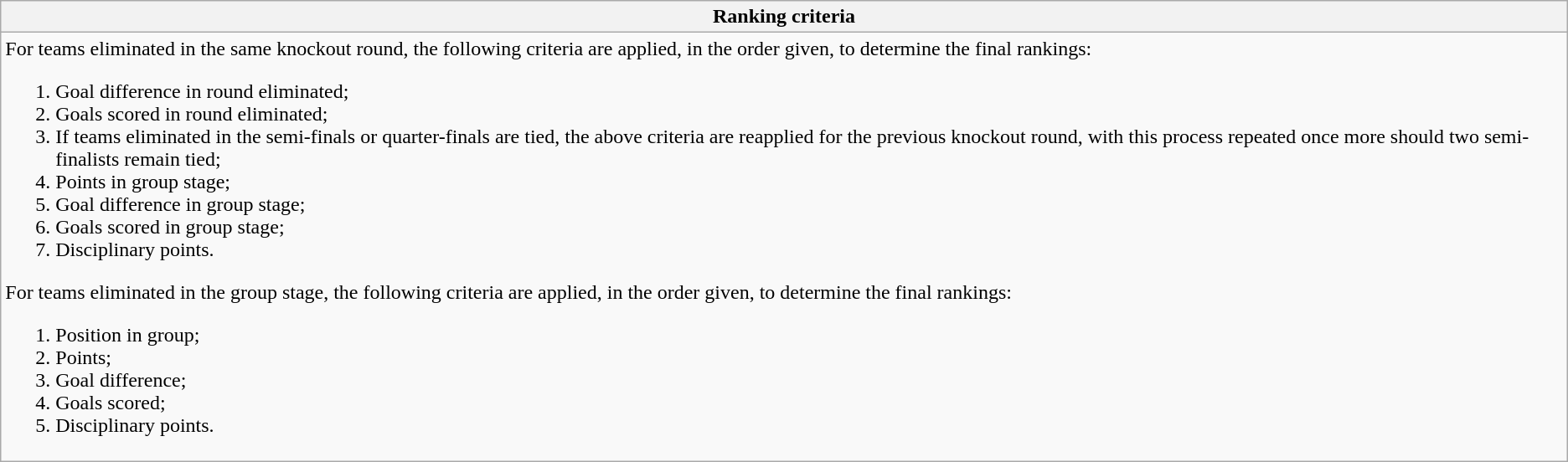<table class="wikitable collapsible collapsed">
<tr>
<th>Ranking criteria</th>
</tr>
<tr>
<td>For teams eliminated in the same knockout round, the following criteria are applied, in the order given, to determine the final rankings:<br><ol><li>Goal difference in round eliminated;</li><li>Goals scored in round eliminated;</li><li>If teams eliminated in the semi-finals or quarter-finals are tied, the above criteria are reapplied for the previous knockout round, with this process repeated once more should two semi-finalists remain tied;</li><li>Points in group stage;</li><li>Goal difference in group stage;</li><li>Goals scored in group stage;</li><li>Disciplinary points.</li></ol>For teams eliminated in the group stage, the following criteria are applied, in the order given, to determine the final rankings:<ol><li>Position in group;</li><li>Points;</li><li>Goal difference;</li><li>Goals scored;</li><li>Disciplinary points.</li></ol></td>
</tr>
</table>
